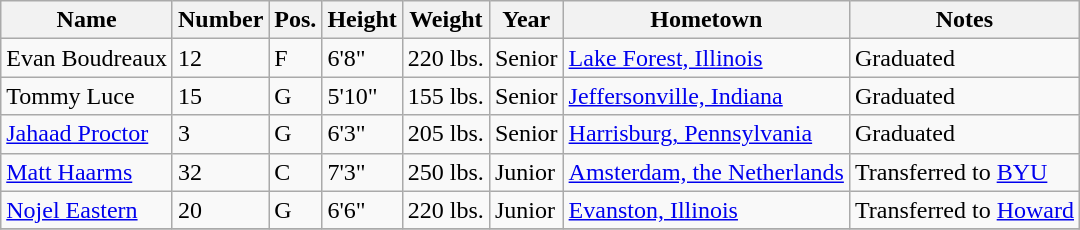<table class="wikitable sortable" border="1">
<tr align=center>
<th>Name</th>
<th>Number</th>
<th>Pos.</th>
<th>Height</th>
<th>Weight</th>
<th>Year</th>
<th>Hometown</th>
<th>Notes</th>
</tr>
<tr>
<td>Evan Boudreaux</td>
<td>12</td>
<td>F</td>
<td>6'8"</td>
<td>220 lbs.</td>
<td>Senior</td>
<td><a href='#'>Lake Forest, Illinois</a></td>
<td>Graduated</td>
</tr>
<tr>
<td>Tommy Luce</td>
<td>15</td>
<td>G</td>
<td>5'10"</td>
<td>155 lbs.</td>
<td>Senior</td>
<td><a href='#'>Jeffersonville, Indiana</a></td>
<td>Graduated</td>
</tr>
<tr>
<td><a href='#'>Jahaad Proctor</a></td>
<td>3</td>
<td>G</td>
<td>6'3"</td>
<td>205 lbs.</td>
<td>Senior</td>
<td><a href='#'>Harrisburg, Pennsylvania</a></td>
<td>Graduated</td>
</tr>
<tr>
<td><a href='#'>Matt Haarms</a></td>
<td>32</td>
<td>C</td>
<td>7'3"</td>
<td>250 lbs.</td>
<td>Junior</td>
<td><a href='#'>Amsterdam, the Netherlands</a></td>
<td>Transferred to <a href='#'>BYU</a></td>
</tr>
<tr>
<td><a href='#'>Nojel Eastern</a></td>
<td>20</td>
<td>G</td>
<td>6'6"</td>
<td>220 lbs.</td>
<td>Junior</td>
<td><a href='#'>Evanston, Illinois</a></td>
<td>Transferred to <a href='#'>Howard</a></td>
</tr>
<tr>
</tr>
</table>
